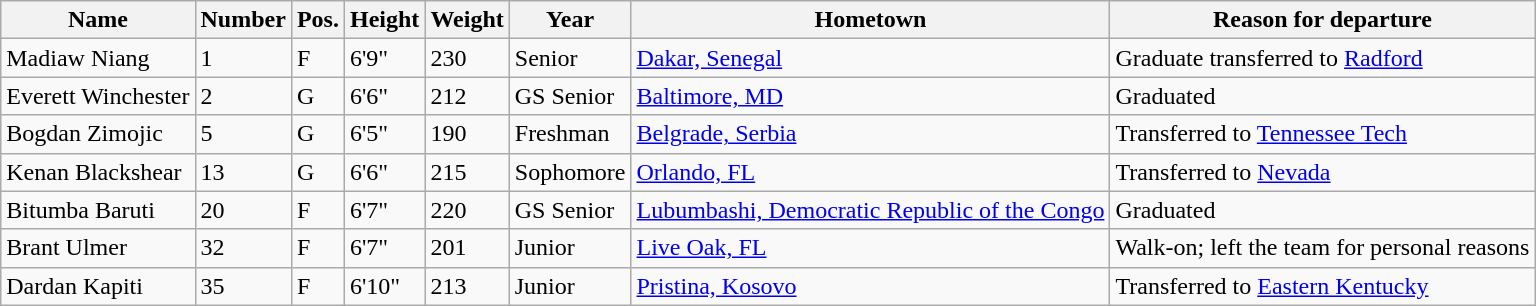<table class="wikitable sortable" border="1">
<tr>
<th>Name</th>
<th>Number</th>
<th>Pos.</th>
<th>Height</th>
<th>Weight</th>
<th>Year</th>
<th>Hometown</th>
<th class="unsortable">Reason for departure</th>
</tr>
<tr>
<td>Madiaw Niang</td>
<td>1</td>
<td>F</td>
<td>6'9"</td>
<td>230</td>
<td>Senior</td>
<td><a href='#'>Dakar, Senegal</a></td>
<td>Graduate transferred to <a href='#'>Radford</a></td>
</tr>
<tr>
<td>Everett Winchester</td>
<td>2</td>
<td>G</td>
<td>6'6"</td>
<td>212</td>
<td>GS Senior</td>
<td><a href='#'>Baltimore, MD</a></td>
<td>Graduated</td>
</tr>
<tr>
<td>Bogdan Zimojic</td>
<td>5</td>
<td>G</td>
<td>6'5"</td>
<td>190</td>
<td>Freshman</td>
<td><a href='#'>Belgrade, Serbia</a></td>
<td>Transferred to <a href='#'>Tennessee Tech</a></td>
</tr>
<tr>
<td>Kenan Blackshear</td>
<td>13</td>
<td>G</td>
<td>6'6"</td>
<td>215</td>
<td>Sophomore</td>
<td><a href='#'>Orlando, FL</a></td>
<td>Transferred to <a href='#'>Nevada</a></td>
</tr>
<tr>
<td>Bitumba Baruti</td>
<td>20</td>
<td>F</td>
<td>6'7"</td>
<td>220</td>
<td>GS Senior</td>
<td><a href='#'>Lubumbashi, Democratic Republic of the Congo</a></td>
<td>Graduated</td>
</tr>
<tr>
<td>Brant Ulmer</td>
<td>32</td>
<td>F</td>
<td>6'7"</td>
<td>201</td>
<td>Junior</td>
<td><a href='#'>Live Oak, FL</a></td>
<td>Walk-on; left the team for personal reasons</td>
</tr>
<tr>
<td>Dardan Kapiti</td>
<td>35</td>
<td>F</td>
<td>6'10"</td>
<td>213</td>
<td>Junior</td>
<td><a href='#'>Pristina, Kosovo</a></td>
<td>Transferred to <a href='#'>Eastern Kentucky</a></td>
</tr>
</table>
